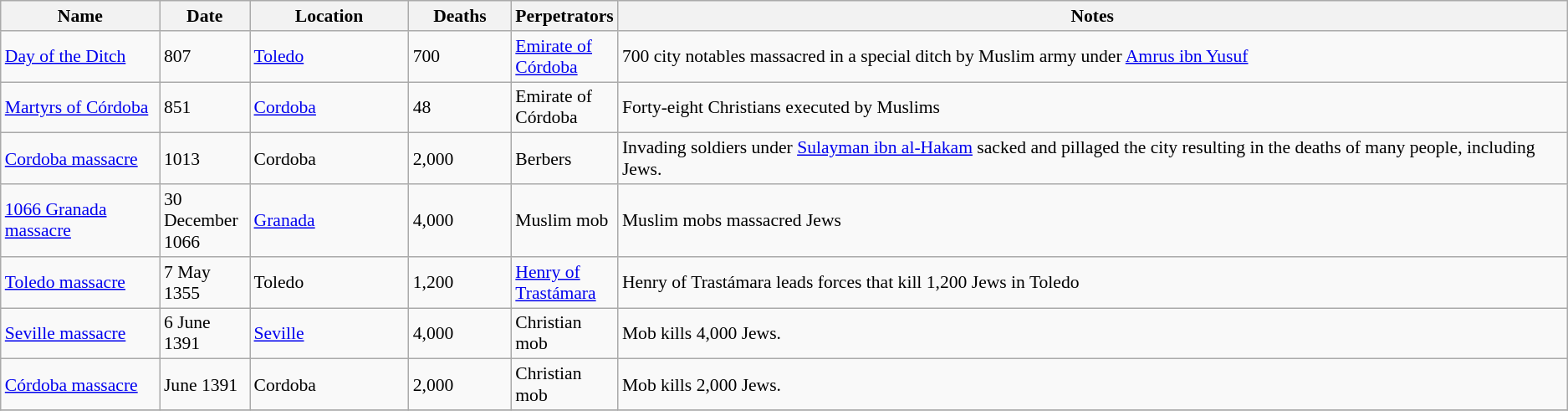<table class="sortable wikitable" style="font-size:90%;">
<tr>
<th style="width:120px;">Name</th>
<th style="width:65px;">Date</th>
<th style="width:120px;">Location</th>
<th style="width:75px;">Deaths</th>
<th style="width:75px;">Perpetrators</th>
<th class="unsortable">Notes</th>
</tr>
<tr>
<td><a href='#'>Day of the Ditch</a></td>
<td>807</td>
<td><a href='#'>Toledo</a></td>
<td>700</td>
<td><a href='#'>Emirate of Córdoba</a></td>
<td>700 city notables massacred in a special ditch by Muslim army under <a href='#'>Amrus ibn Yusuf</a></td>
</tr>
<tr>
<td><a href='#'>Martyrs of Córdoba</a></td>
<td>851</td>
<td><a href='#'>Cordoba</a></td>
<td>48</td>
<td>Emirate of Córdoba</td>
<td>Forty-eight Christians executed by Muslims</td>
</tr>
<tr>
<td><a href='#'>Cordoba massacre</a></td>
<td>1013</td>
<td>Cordoba</td>
<td>2,000</td>
<td>Berbers</td>
<td>Invading soldiers under <a href='#'>Sulayman ibn al-Hakam</a> sacked and pillaged the city resulting in the deaths of many people, including Jews.</td>
</tr>
<tr>
<td><a href='#'>1066 Granada massacre</a></td>
<td>30 December 1066</td>
<td><a href='#'>Granada</a></td>
<td>4,000</td>
<td>Muslim mob</td>
<td>Muslim mobs massacred Jews</td>
</tr>
<tr>
<td><a href='#'>Toledo massacre</a></td>
<td>7 May 1355</td>
<td>Toledo</td>
<td>1,200</td>
<td><a href='#'>Henry of Trastámara</a></td>
<td>Henry of Trastámara leads forces that kill 1,200 Jews in Toledo</td>
</tr>
<tr>
<td><a href='#'>Seville massacre</a></td>
<td>6 June 1391</td>
<td><a href='#'>Seville</a></td>
<td>4,000</td>
<td>Christian mob</td>
<td>Mob kills 4,000 Jews.</td>
</tr>
<tr>
<td><a href='#'>Córdoba massacre</a></td>
<td>June 1391</td>
<td>Cordoba</td>
<td>2,000</td>
<td>Christian mob</td>
<td>Mob kills 2,000 Jews.</td>
</tr>
<tr>
</tr>
</table>
